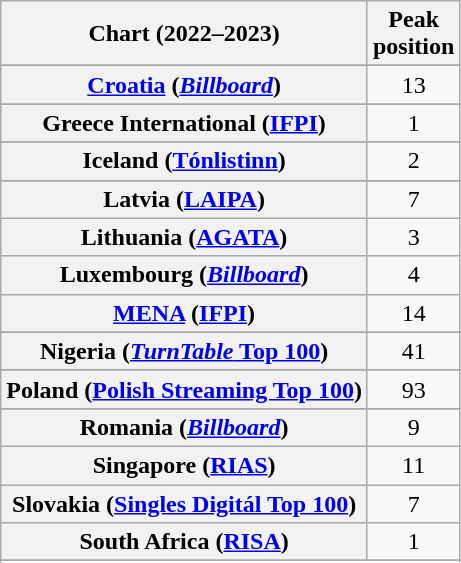<table class="wikitable sortable plainrowheaders" style="text-align:center">
<tr>
<th scope="col">Chart (2022–2023)</th>
<th scope="col">Peak<br>position</th>
</tr>
<tr>
</tr>
<tr>
</tr>
<tr>
</tr>
<tr>
</tr>
<tr>
<th scope="row"><a href='#'>Croatia</a> (<em><a href='#'>Billboard</a></em>)</th>
<td>13</td>
</tr>
<tr>
</tr>
<tr>
</tr>
<tr>
</tr>
<tr>
</tr>
<tr>
</tr>
<tr>
<th scope="row">Greece International (<a href='#'>IFPI</a>)</th>
<td>1</td>
</tr>
<tr>
</tr>
<tr>
<th scope="row">Iceland (<a href='#'>Tónlistinn</a>)</th>
<td>2</td>
</tr>
<tr>
</tr>
<tr>
</tr>
<tr>
<th scope="row">Latvia (<a href='#'>LAIPA</a>)</th>
<td>7</td>
</tr>
<tr>
<th scope="row">Lithuania (<a href='#'>AGATA</a>)</th>
<td>3</td>
</tr>
<tr>
<th scope="row">Luxembourg (<em><a href='#'>Billboard</a></em>)</th>
<td>4</td>
</tr>
<tr>
<th scope="row"><a href='#'>MENA</a> (<a href='#'>IFPI</a>)</th>
<td>14</td>
</tr>
<tr>
</tr>
<tr>
</tr>
<tr>
<th scope="row">Nigeria (<a href='#'><em>TurnTable</em> Top 100</a>)</th>
<td>41</td>
</tr>
<tr>
</tr>
<tr>
<th scope="row">Poland (<a href='#'>Polish Streaming Top 100</a>)</th>
<td>93</td>
</tr>
<tr>
</tr>
<tr>
<th scope="row">Romania (<em><a href='#'>Billboard</a></em>)</th>
<td>9</td>
</tr>
<tr>
<th scope="row">Singapore (<a href='#'>RIAS</a>)</th>
<td>11</td>
</tr>
<tr>
<th scope="row">Slovakia (<a href='#'>Singles Digitál Top 100</a>)</th>
<td>7</td>
</tr>
<tr>
<th scope="row">South Africa (<a href='#'>RISA</a>)</th>
<td>1</td>
</tr>
<tr>
</tr>
<tr>
</tr>
<tr>
</tr>
<tr>
</tr>
<tr>
</tr>
<tr>
</tr>
<tr>
</tr>
<tr>
</tr>
<tr>
</tr>
</table>
